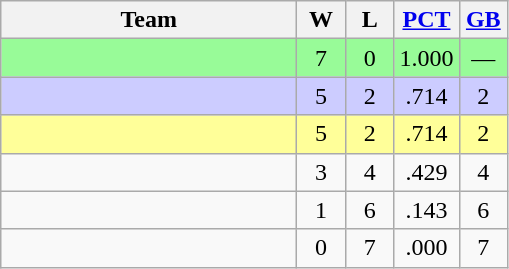<table class="wikitable" style="text-align:center">
<tr>
<th width=190px>Team</th>
<th width=25px>W</th>
<th width=25px>L</th>
<th width=35px><a href='#'>PCT</a></th>
<th width=25px><a href='#'>GB</a></th>
</tr>
<tr style="text-align:center;background-color:#98FB98">
<td style="text-align:left;"></td>
<td>7</td>
<td>0</td>
<td>1.000</td>
<td>—</td>
</tr>
<tr style="text-align:center;background-color:#CCCCFF">
<td style="text-align:left;"></td>
<td>5</td>
<td>2</td>
<td>.714</td>
<td>2</td>
</tr>
<tr style="text-align:center;background-color:#FFFF99">
<td style="text-align:left;"></td>
<td>5</td>
<td>2</td>
<td>.714</td>
<td>2</td>
</tr>
<tr style="text-align:center;">
<td style="text-align:left;"></td>
<td>3</td>
<td>4</td>
<td>.429</td>
<td>4</td>
</tr>
<tr style="text-align:center;">
<td style="text-align:left;"></td>
<td>1</td>
<td>6</td>
<td>.143</td>
<td>6</td>
</tr>
<tr style="text-align:center;">
<td style="text-align:left;"></td>
<td>0</td>
<td>7</td>
<td>.000</td>
<td>7</td>
</tr>
</table>
